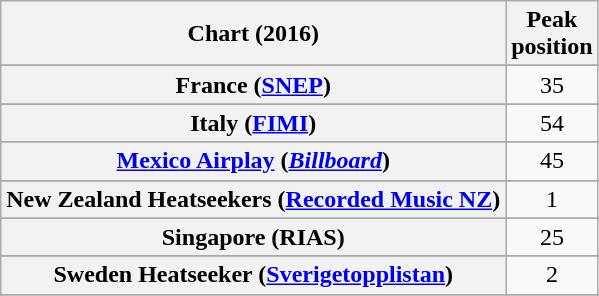<table class="wikitable sortable plainrowheaders" style="text-align:center">
<tr>
<th scope="col">Chart (2016)</th>
<th scope="col">Peak<br>position</th>
</tr>
<tr>
</tr>
<tr>
</tr>
<tr>
</tr>
<tr>
</tr>
<tr>
</tr>
<tr>
<th scope="row">France (<a href='#'>SNEP</a>)</th>
<td>35</td>
</tr>
<tr>
</tr>
<tr>
</tr>
<tr>
</tr>
<tr>
</tr>
<tr>
<th scope="row">Italy (<a href='#'>FIMI</a>)</th>
<td>54</td>
</tr>
<tr>
</tr>
<tr>
<th scope="row"><a href='#'>Mexico Airplay</a> (<em><a href='#'>Billboard</a></em>)</th>
<td>45</td>
</tr>
<tr>
</tr>
<tr>
<th scope="row">New Zealand Heatseekers (<a href='#'>Recorded Music NZ</a>)</th>
<td>1</td>
</tr>
<tr>
</tr>
<tr>
</tr>
<tr>
<th scope="row">Singapore (RIAS)</th>
<td>25</td>
</tr>
<tr>
</tr>
<tr>
</tr>
<tr>
</tr>
<tr>
<th scope="row">Sweden Heatseeker (<a href='#'>Sverigetopplistan</a>)</th>
<td>2</td>
</tr>
<tr>
</tr>
<tr>
</tr>
<tr>
</tr>
</table>
